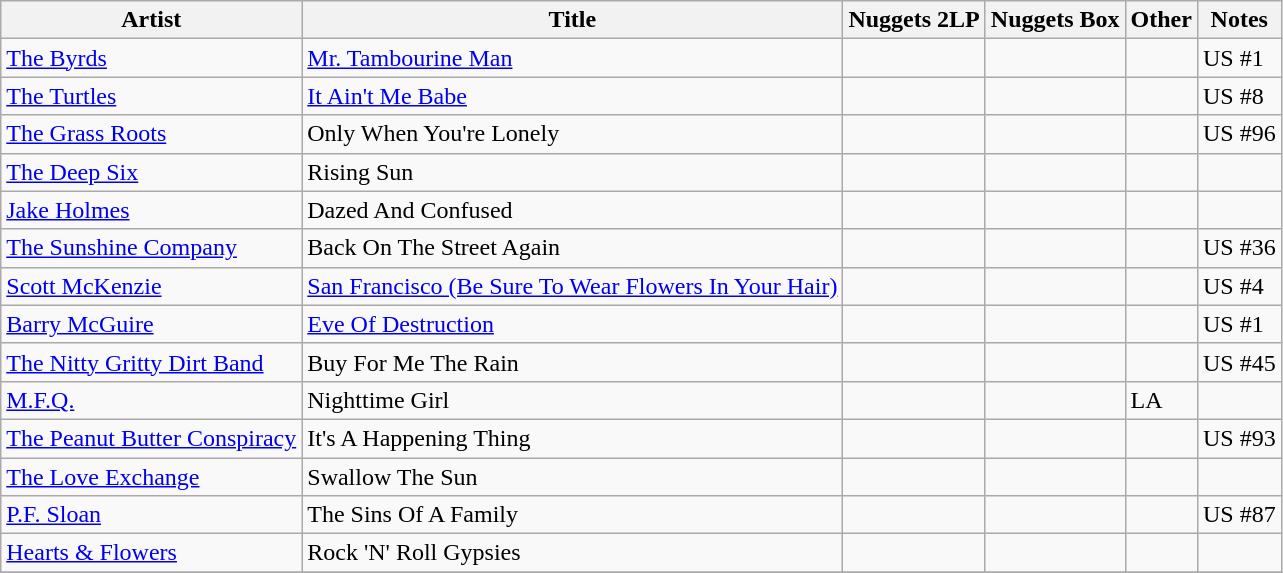<table class="wikitable sortable">
<tr>
<th>Artist</th>
<th>Title</th>
<th>Nuggets 2LP</th>
<th>Nuggets Box</th>
<th>Other</th>
<th>Notes</th>
</tr>
<tr>
<td><a href='#'>The Byrds</a></td>
<td><a href='#'>Mr. Tambourine Man</a></td>
<td></td>
<td></td>
<td></td>
<td>US #1</td>
</tr>
<tr>
<td><a href='#'>The Turtles</a></td>
<td><a href='#'>It Ain't Me Babe</a></td>
<td></td>
<td></td>
<td></td>
<td>US #8</td>
</tr>
<tr>
<td><a href='#'>The Grass Roots</a></td>
<td>Only When You're Lonely</td>
<td></td>
<td></td>
<td></td>
<td>US #96</td>
</tr>
<tr>
<td><a href='#'>The Deep Six</a></td>
<td>Rising Sun</td>
<td></td>
<td></td>
<td></td>
<td></td>
</tr>
<tr>
<td><a href='#'>Jake Holmes</a></td>
<td>Dazed And Confused</td>
<td></td>
<td></td>
<td></td>
<td></td>
</tr>
<tr>
<td><a href='#'>The Sunshine Company</a></td>
<td>Back On The Street Again</td>
<td></td>
<td></td>
<td></td>
<td>US #36</td>
</tr>
<tr>
<td><a href='#'>Scott McKenzie</a></td>
<td><a href='#'>San Francisco (Be Sure To Wear Flowers In Your Hair)</a></td>
<td></td>
<td></td>
<td></td>
<td>US #4</td>
</tr>
<tr>
<td><a href='#'>Barry McGuire</a></td>
<td><a href='#'>Eve Of Destruction</a></td>
<td></td>
<td></td>
<td></td>
<td>US #1</td>
</tr>
<tr>
<td><a href='#'>The Nitty Gritty Dirt Band</a></td>
<td>Buy For Me The Rain</td>
<td></td>
<td></td>
<td></td>
<td>US #45</td>
</tr>
<tr>
<td><a href='#'>M.F.Q.</a></td>
<td>Nighttime Girl</td>
<td></td>
<td></td>
<td>LA</td>
<td></td>
</tr>
<tr>
<td><a href='#'>The Peanut Butter Conspiracy</a></td>
<td>It's A Happening Thing</td>
<td></td>
<td></td>
<td></td>
<td>US #93</td>
</tr>
<tr>
<td><a href='#'>The Love Exchange</a></td>
<td>Swallow The Sun</td>
<td></td>
<td></td>
<td></td>
<td></td>
</tr>
<tr>
<td><a href='#'>P.F. Sloan</a></td>
<td>The Sins Of A Family</td>
<td></td>
<td></td>
<td></td>
<td>US #87</td>
</tr>
<tr>
<td><a href='#'>Hearts & Flowers</a></td>
<td>Rock 'N' Roll Gypsies</td>
<td></td>
<td></td>
<td></td>
<td></td>
</tr>
<tr>
</tr>
</table>
